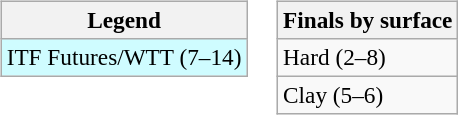<table>
<tr valign=top>
<td><br><table class="wikitable" style=font-size:97%>
<tr>
<th>Legend</th>
</tr>
<tr style="background:#cffcff;">
<td>ITF Futures/WTT (7–14)</td>
</tr>
</table>
</td>
<td><br><table class="wikitable" style=font-size:97%>
<tr>
<th>Finals by surface</th>
</tr>
<tr>
<td>Hard (2–8)</td>
</tr>
<tr>
<td>Clay (5–6)</td>
</tr>
</table>
</td>
</tr>
</table>
